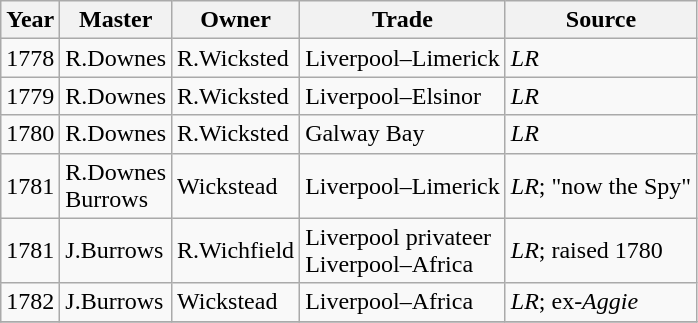<table class=" wikitable">
<tr>
<th>Year</th>
<th>Master</th>
<th>Owner</th>
<th>Trade</th>
<th>Source</th>
</tr>
<tr>
<td>1778</td>
<td>R.Downes</td>
<td>R.Wicksted</td>
<td>Liverpool–Limerick</td>
<td><em>LR</em></td>
</tr>
<tr>
<td>1779</td>
<td>R.Downes</td>
<td>R.Wicksted</td>
<td>Liverpool–Elsinor</td>
<td><em>LR</em></td>
</tr>
<tr>
<td>1780</td>
<td>R.Downes</td>
<td>R.Wicksted</td>
<td>Galway Bay</td>
<td><em>LR</em></td>
</tr>
<tr>
<td>1781</td>
<td>R.Downes<br>Burrows</td>
<td>Wickstead</td>
<td>Liverpool–Limerick</td>
<td><em>LR</em>; "now the Spy"</td>
</tr>
<tr>
<td>1781</td>
<td>J.Burrows</td>
<td>R.Wichfield</td>
<td>Liverpool privateer<br>Liverpool–Africa</td>
<td><em>LR</em>; raised 1780</td>
</tr>
<tr>
<td>1782</td>
<td>J.Burrows</td>
<td>Wickstead</td>
<td>Liverpool–Africa</td>
<td><em>LR</em>; ex-<em>Aggie</em></td>
</tr>
<tr>
</tr>
</table>
